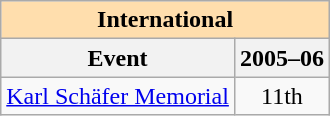<table class="wikitable" style="text-align:center">
<tr>
<th style="background-color: #ffdead; " colspan=2 align=center><strong>International</strong></th>
</tr>
<tr>
<th>Event</th>
<th>2005–06</th>
</tr>
<tr>
<td align=left><a href='#'>Karl Schäfer Memorial</a></td>
<td>11th</td>
</tr>
</table>
